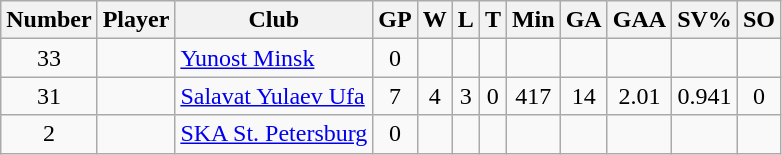<table class="wikitable sortable" style="text-align:center; padding:4px; border-spacing=0;">
<tr>
<th>Number</th>
<th>Player</th>
<th>Club</th>
<th>GP</th>
<th>W</th>
<th>L</th>
<th>T</th>
<th>Min</th>
<th>GA</th>
<th>GAA</th>
<th>SV%</th>
<th>SO</th>
</tr>
<tr>
<td>33</td>
<td align=left></td>
<td align=left><a href='#'>Yunost Minsk</a></td>
<td>0</td>
<td></td>
<td></td>
<td></td>
<td></td>
<td></td>
<td></td>
<td></td>
<td></td>
</tr>
<tr>
<td>31</td>
<td align=left></td>
<td align=left><a href='#'>Salavat Yulaev Ufa</a></td>
<td>7</td>
<td>4</td>
<td>3</td>
<td>0</td>
<td>417</td>
<td>14</td>
<td>2.01</td>
<td>0.941</td>
<td>0</td>
</tr>
<tr>
<td>2</td>
<td align=left></td>
<td align=left><a href='#'>SKA St. Petersburg</a></td>
<td>0</td>
<td></td>
<td></td>
<td></td>
<td></td>
<td></td>
<td></td>
<td></td>
<td></td>
</tr>
</table>
